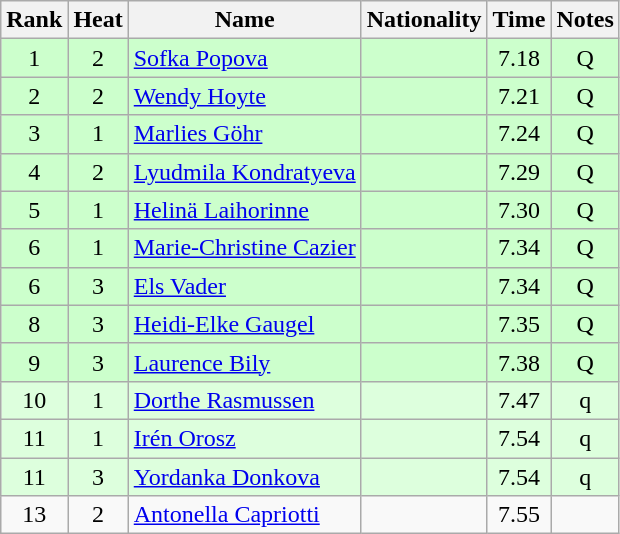<table class="wikitable sortable" style="text-align:center">
<tr>
<th>Rank</th>
<th>Heat</th>
<th>Name</th>
<th>Nationality</th>
<th>Time</th>
<th>Notes</th>
</tr>
<tr bgcolor=ccffcc>
<td>1</td>
<td>2</td>
<td align="left"><a href='#'>Sofka Popova</a></td>
<td align=left></td>
<td>7.18</td>
<td>Q</td>
</tr>
<tr bgcolor=ccffcc>
<td>2</td>
<td>2</td>
<td align="left"><a href='#'>Wendy Hoyte</a></td>
<td align=left></td>
<td>7.21</td>
<td>Q</td>
</tr>
<tr bgcolor=ccffcc>
<td>3</td>
<td>1</td>
<td align="left"><a href='#'>Marlies Göhr</a></td>
<td align=left></td>
<td>7.24</td>
<td>Q</td>
</tr>
<tr bgcolor=ccffcc>
<td>4</td>
<td>2</td>
<td align="left"><a href='#'>Lyudmila Kondratyeva</a></td>
<td align=left></td>
<td>7.29</td>
<td>Q</td>
</tr>
<tr bgcolor=ccffcc>
<td>5</td>
<td>1</td>
<td align="left"><a href='#'>Helinä Laihorinne</a></td>
<td align=left></td>
<td>7.30</td>
<td>Q</td>
</tr>
<tr bgcolor=ccffcc>
<td>6</td>
<td>1</td>
<td align="left"><a href='#'>Marie-Christine Cazier</a></td>
<td align=left></td>
<td>7.34</td>
<td>Q</td>
</tr>
<tr bgcolor=ccffcc>
<td>6</td>
<td>3</td>
<td align="left"><a href='#'>Els Vader</a></td>
<td align=left></td>
<td>7.34</td>
<td>Q</td>
</tr>
<tr bgcolor=ccffcc>
<td>8</td>
<td>3</td>
<td align="left"><a href='#'>Heidi-Elke Gaugel</a></td>
<td align=left></td>
<td>7.35</td>
<td>Q</td>
</tr>
<tr bgcolor=ccffcc>
<td>9</td>
<td>3</td>
<td align="left"><a href='#'>Laurence Bily</a></td>
<td align=left></td>
<td>7.38</td>
<td>Q</td>
</tr>
<tr bgcolor=ddffdd>
<td>10</td>
<td>1</td>
<td align="left"><a href='#'>Dorthe Rasmussen</a></td>
<td align=left></td>
<td>7.47</td>
<td>q</td>
</tr>
<tr bgcolor=ddffdd>
<td>11</td>
<td>1</td>
<td align="left"><a href='#'>Irén Orosz</a></td>
<td align=left></td>
<td>7.54</td>
<td>q</td>
</tr>
<tr bgcolor=ddffdd>
<td>11</td>
<td>3</td>
<td align="left"><a href='#'>Yordanka Donkova</a></td>
<td align=left></td>
<td>7.54</td>
<td>q</td>
</tr>
<tr>
<td>13</td>
<td>2</td>
<td align="left"><a href='#'>Antonella Capriotti</a></td>
<td align=left></td>
<td>7.55</td>
<td></td>
</tr>
</table>
